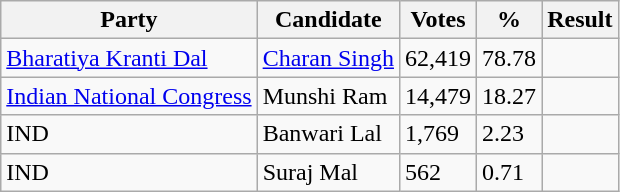<table class="wikitable">
<tr>
<th>Party</th>
<th>Candidate</th>
<th>Votes</th>
<th>%</th>
<th>Result</th>
</tr>
<tr>
<td><a href='#'>Bharatiya Kranti Dal</a></td>
<td><a href='#'>Charan Singh</a></td>
<td>62,419</td>
<td>78.78</td>
<td></td>
</tr>
<tr>
<td><a href='#'>Indian National Congress</a></td>
<td>Munshi Ram</td>
<td>14,479</td>
<td>18.27</td>
<td></td>
</tr>
<tr>
<td>IND</td>
<td>Banwari Lal</td>
<td>1,769</td>
<td>2.23</td>
<td></td>
</tr>
<tr>
<td>IND</td>
<td>Suraj Mal</td>
<td>562</td>
<td>0.71</td>
<td></td>
</tr>
</table>
